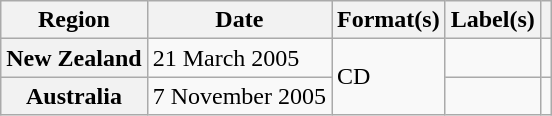<table class="wikitable plainrowheaders">
<tr>
<th scope="col">Region</th>
<th scope="col">Date</th>
<th scope="col">Format(s)</th>
<th scope="col">Label(s)</th>
<th scope="col"></th>
</tr>
<tr>
<th scope="row">New Zealand</th>
<td>21 March 2005</td>
<td rowspan="2">CD</td>
<td></td>
<td></td>
</tr>
<tr>
<th scope="row">Australia</th>
<td>7 November 2005</td>
<td></td>
<td></td>
</tr>
</table>
